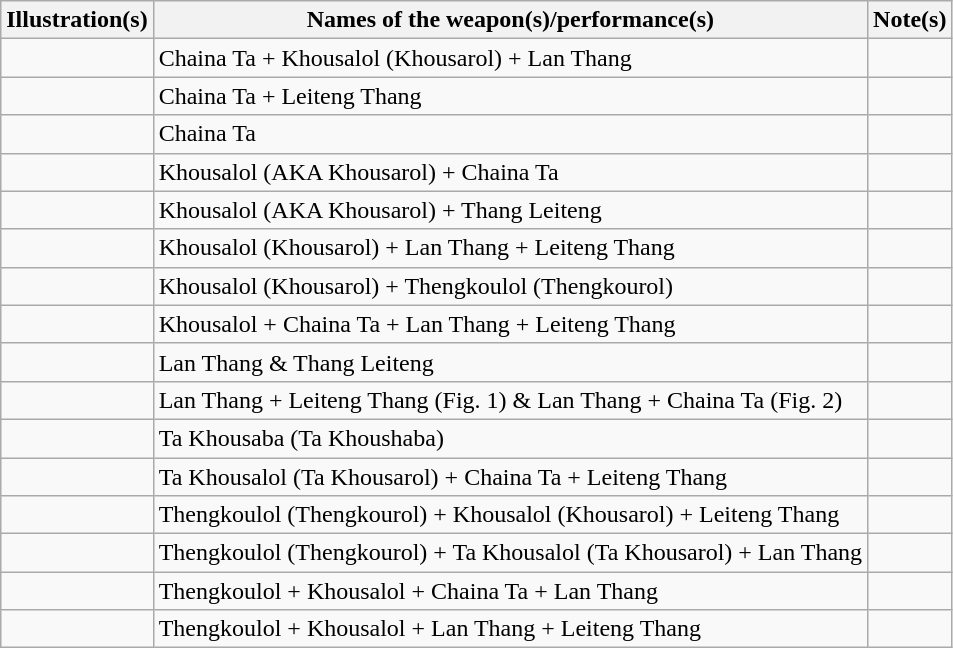<table class="wikitable">
<tr>
<th>Illustration(s)</th>
<th>Names of the weapon(s)/performance(s)</th>
<th>Note(s)</th>
</tr>
<tr>
<td></td>
<td>Chaina Ta + Khousalol (Khousarol) + Lan Thang</td>
<td></td>
</tr>
<tr>
<td></td>
<td>Chaina Ta + Leiteng Thang</td>
<td></td>
</tr>
<tr>
<td></td>
<td>Chaina Ta</td>
<td></td>
</tr>
<tr>
<td></td>
<td>Khousalol (AKA Khousarol) + Chaina Ta</td>
<td></td>
</tr>
<tr>
<td></td>
<td>Khousalol (AKA Khousarol) + Thang Leiteng</td>
<td></td>
</tr>
<tr>
<td></td>
<td>Khousalol (Khousarol) + Lan Thang + Leiteng Thang</td>
<td></td>
</tr>
<tr>
<td></td>
<td>Khousalol (Khousarol) + Thengkoulol (Thengkourol)</td>
<td></td>
</tr>
<tr>
<td></td>
<td>Khousalol + Chaina Ta + Lan Thang + Leiteng Thang</td>
<td></td>
</tr>
<tr>
<td></td>
<td>Lan Thang & Thang Leiteng</td>
<td></td>
</tr>
<tr>
<td></td>
<td>Lan Thang + Leiteng Thang (Fig. 1) & Lan Thang + Chaina Ta (Fig. 2)</td>
<td></td>
</tr>
<tr>
<td></td>
<td>Ta Khousaba (Ta Khoushaba)</td>
<td></td>
</tr>
<tr>
<td></td>
<td>Ta Khousalol (Ta Khousarol) + Chaina Ta + Leiteng Thang</td>
<td></td>
</tr>
<tr>
<td></td>
<td>Thengkoulol (Thengkourol) + Khousalol (Khousarol) + Leiteng Thang</td>
<td></td>
</tr>
<tr>
<td></td>
<td>Thengkoulol (Thengkourol) + Ta Khousalol (Ta Khousarol) + Lan Thang</td>
<td></td>
</tr>
<tr>
<td></td>
<td>Thengkoulol + Khousalol + Chaina Ta + Lan Thang</td>
<td></td>
</tr>
<tr>
<td></td>
<td>Thengkoulol + Khousalol + Lan Thang + Leiteng Thang</td>
<td></td>
</tr>
</table>
